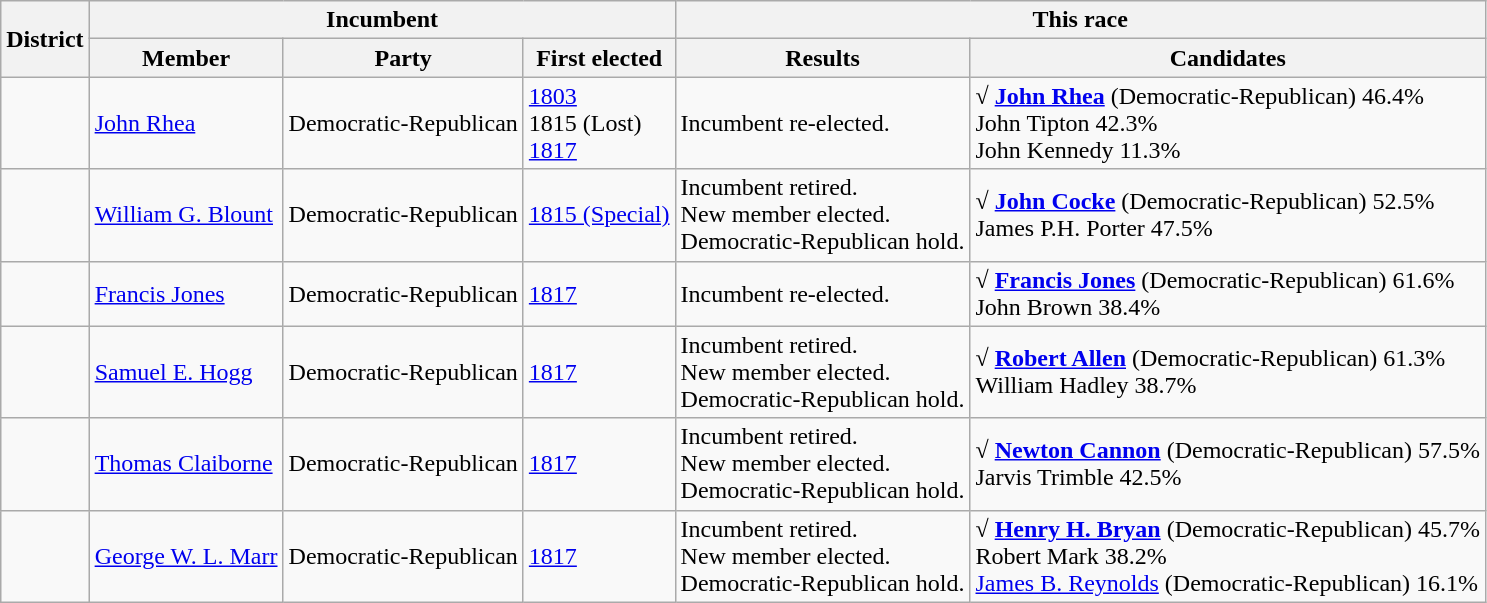<table class=wikitable>
<tr>
<th rowspan=2>District</th>
<th colspan=3>Incumbent</th>
<th colspan=2>This race</th>
</tr>
<tr>
<th>Member</th>
<th>Party</th>
<th>First elected</th>
<th>Results</th>
<th>Candidates</th>
</tr>
<tr>
<td></td>
<td><a href='#'>John Rhea</a></td>
<td>Democratic-Republican</td>
<td><a href='#'>1803</a><br>1815 (Lost)<br><a href='#'>1817</a></td>
<td>Incumbent re-elected.</td>
<td nowrap><strong>√ <a href='#'>John Rhea</a></strong> (Democratic-Republican) 46.4%<br>John Tipton 42.3%<br>John Kennedy 11.3%</td>
</tr>
<tr>
<td></td>
<td><a href='#'>William G. Blount</a></td>
<td>Democratic-Republican</td>
<td><a href='#'>1815 (Special)</a></td>
<td>Incumbent retired.<br>New member elected.<br>Democratic-Republican hold.</td>
<td nowrap><strong>√ <a href='#'>John Cocke</a></strong> (Democratic-Republican) 52.5%<br>James P.H. Porter 47.5%</td>
</tr>
<tr>
<td></td>
<td><a href='#'>Francis Jones</a></td>
<td>Democratic-Republican</td>
<td><a href='#'>1817</a></td>
<td>Incumbent re-elected.</td>
<td nowrap><strong>√ <a href='#'>Francis Jones</a></strong> (Democratic-Republican) 61.6%<br>John Brown 38.4%</td>
</tr>
<tr>
<td></td>
<td><a href='#'>Samuel E. Hogg</a></td>
<td>Democratic-Republican</td>
<td><a href='#'>1817</a></td>
<td>Incumbent retired.<br>New member elected.<br>Democratic-Republican hold.</td>
<td nowrap><strong>√ <a href='#'>Robert Allen</a></strong> (Democratic-Republican) 61.3%<br>William Hadley 38.7%</td>
</tr>
<tr>
<td></td>
<td><a href='#'>Thomas Claiborne</a></td>
<td>Democratic-Republican</td>
<td><a href='#'>1817</a></td>
<td>Incumbent retired.<br>New member elected.<br>Democratic-Republican hold.</td>
<td nowrap><strong>√ <a href='#'>Newton Cannon</a></strong> (Democratic-Republican) 57.5%<br>Jarvis Trimble 42.5%</td>
</tr>
<tr>
<td></td>
<td><a href='#'>George W. L. Marr</a></td>
<td>Democratic-Republican</td>
<td><a href='#'>1817</a></td>
<td>Incumbent retired.<br>New member elected.<br>Democratic-Republican hold.</td>
<td nowrap><strong>√ <a href='#'>Henry H. Bryan</a></strong> (Democratic-Republican) 45.7%<br>Robert Mark 38.2%<br><a href='#'>James B. Reynolds</a> (Democratic-Republican) 16.1%</td>
</tr>
</table>
